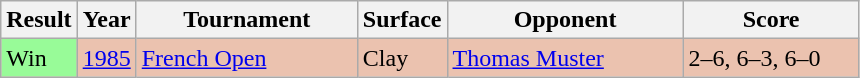<table class="sortable wikitable">
<tr>
<th style="width:40px;">Result</th>
<th style="width:30px;">Year</th>
<th style="width:140px;">Tournament</th>
<th style="width:50px;">Surface</th>
<th style="width:150px;">Opponent</th>
<th style="width:110px;" class="unsortable">Score</th>
</tr>
<tr style="background:#ebc2af;">
<td style="background:#98fb98;">Win</td>
<td><a href='#'>1985</a></td>
<td><a href='#'>French Open</a></td>
<td>Clay</td>
<td> <a href='#'>Thomas Muster</a></td>
<td>2–6, 6–3, 6–0</td>
</tr>
</table>
